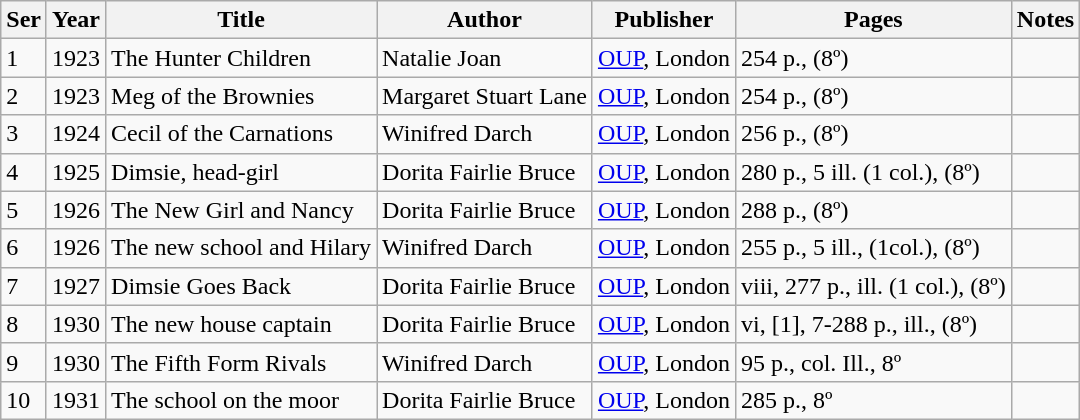<table class="wikitable sortable">
<tr>
<th>Ser</th>
<th>Year</th>
<th>Title</th>
<th>Author</th>
<th>Publisher</th>
<th>Pages</th>
<th>Notes</th>
</tr>
<tr>
<td>1</td>
<td>1923</td>
<td>The Hunter Children</td>
<td>Natalie Joan</td>
<td><a href='#'>OUP</a>, London</td>
<td>254 p., (8º)</td>
<td></td>
</tr>
<tr>
<td>2</td>
<td>1923</td>
<td>Meg of the Brownies</td>
<td>Margaret Stuart Lane</td>
<td><a href='#'>OUP</a>, London</td>
<td>254 p., (8º)</td>
<td></td>
</tr>
<tr>
<td>3</td>
<td>1924</td>
<td>Cecil of the Carnations</td>
<td>Winifred Darch</td>
<td><a href='#'>OUP</a>, London</td>
<td>256 p., (8º)</td>
<td></td>
</tr>
<tr>
<td>4</td>
<td>1925</td>
<td>Dimsie, head-girl</td>
<td>Dorita Fairlie Bruce</td>
<td><a href='#'>OUP</a>, London</td>
<td>280 p., 5 ill. (1 col.), (8º)</td>
<td></td>
</tr>
<tr>
<td>5</td>
<td>1926</td>
<td>The New Girl and Nancy</td>
<td>Dorita Fairlie Bruce</td>
<td><a href='#'>OUP</a>, London</td>
<td>288 p., (8º)</td>
<td></td>
</tr>
<tr>
<td>6</td>
<td>1926</td>
<td>The new school and Hilary</td>
<td>Winifred Darch</td>
<td><a href='#'>OUP</a>, London</td>
<td>255 p., 5 ill., (1col.), (8º)</td>
<td></td>
</tr>
<tr>
<td>7</td>
<td>1927</td>
<td>Dimsie Goes Back</td>
<td>Dorita Fairlie Bruce</td>
<td><a href='#'>OUP</a>, London</td>
<td>viii, 277 p., ill. (1 col.), (8º)</td>
<td></td>
</tr>
<tr>
<td>8</td>
<td>1930</td>
<td>The new house captain</td>
<td>Dorita Fairlie Bruce</td>
<td><a href='#'>OUP</a>, London</td>
<td>vi, [1], 7-288 p., ill., (8º)</td>
<td></td>
</tr>
<tr>
<td>9</td>
<td>1930</td>
<td>The Fifth Form Rivals</td>
<td>Winifred Darch</td>
<td><a href='#'>OUP</a>, London</td>
<td>95 p., col. Ill., 8º</td>
<td></td>
</tr>
<tr>
<td>10</td>
<td>1931</td>
<td>The school on the moor</td>
<td>Dorita Fairlie Bruce</td>
<td><a href='#'>OUP</a>, London</td>
<td>285 p., 8º</td>
<td></td>
</tr>
</table>
